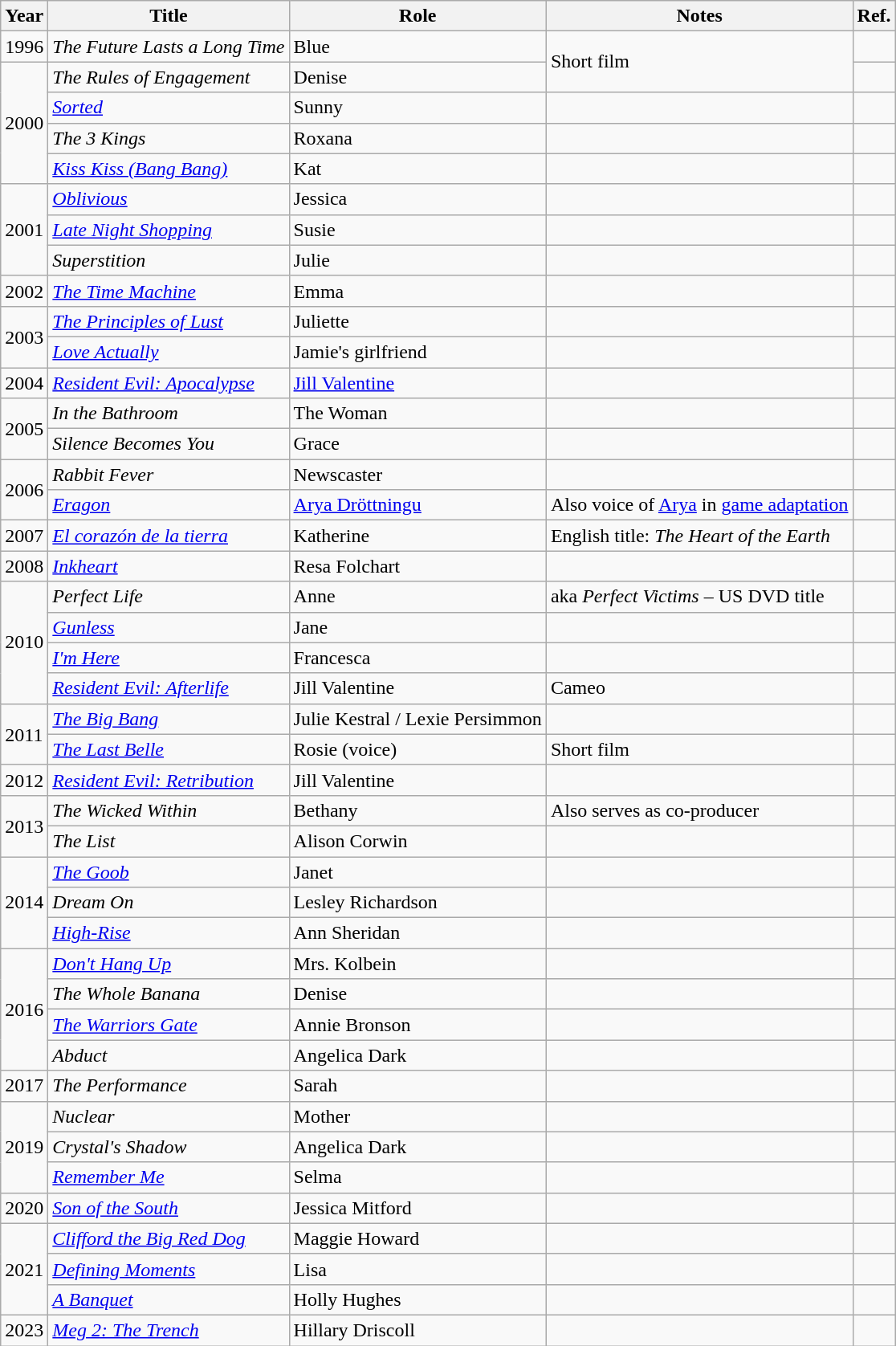<table class="wikitable sortable">
<tr>
<th>Year</th>
<th>Title</th>
<th>Role</th>
<th class="unsortable">Notes</th>
<th class="unsortable">Ref.</th>
</tr>
<tr>
<td>1996</td>
<td><em>The Future Lasts a Long Time</em></td>
<td>Blue</td>
<td rowspan="2">Short film</td>
<td></td>
</tr>
<tr>
<td rowspan="4">2000</td>
<td><em>The Rules of Engagement</em></td>
<td>Denise</td>
<td></td>
</tr>
<tr>
<td><em><a href='#'>Sorted</a></em></td>
<td>Sunny</td>
<td></td>
<td></td>
</tr>
<tr>
<td><em>The 3 Kings</em></td>
<td>Roxana</td>
<td></td>
<td></td>
</tr>
<tr>
<td><em><a href='#'>Kiss Kiss (Bang Bang)</a></em></td>
<td>Kat</td>
<td></td>
<td></td>
</tr>
<tr>
<td rowspan="3">2001</td>
<td><em><a href='#'>Oblivious</a></em></td>
<td>Jessica</td>
<td></td>
<td></td>
</tr>
<tr>
<td><em><a href='#'>Late Night Shopping</a></em></td>
<td>Susie</td>
<td></td>
<td></td>
</tr>
<tr>
<td><em>Superstition</em></td>
<td>Julie</td>
<td></td>
<td></td>
</tr>
<tr>
<td>2002</td>
<td><em><a href='#'>The Time Machine</a></em></td>
<td>Emma</td>
<td></td>
<td></td>
</tr>
<tr>
<td rowspan="2">2003</td>
<td><em><a href='#'>The Principles of Lust</a></em></td>
<td>Juliette</td>
<td></td>
<td></td>
</tr>
<tr>
<td><em><a href='#'>Love Actually</a></em></td>
<td>Jamie's girlfriend</td>
<td></td>
<td></td>
</tr>
<tr>
<td>2004</td>
<td><em><a href='#'>Resident Evil: Apocalypse</a></em></td>
<td><a href='#'>Jill Valentine</a></td>
<td></td>
<td></td>
</tr>
<tr>
<td rowspan="2">2005</td>
<td><em>In the Bathroom</em></td>
<td>The Woman</td>
<td></td>
<td></td>
</tr>
<tr>
<td><em>Silence Becomes You</em></td>
<td>Grace</td>
<td></td>
<td></td>
</tr>
<tr>
<td rowspan="2">2006</td>
<td><em>Rabbit Fever</em></td>
<td>Newscaster</td>
<td></td>
<td></td>
</tr>
<tr>
<td><em><a href='#'>Eragon</a></em></td>
<td><a href='#'>Arya Dröttningu</a></td>
<td>Also voice of <a href='#'>Arya</a> in <a href='#'>game adaptation</a></td>
<td></td>
</tr>
<tr>
<td>2007</td>
<td><em><a href='#'>El corazón de la tierra</a></em></td>
<td>Katherine</td>
<td>English title: <em>The Heart of the Earth</em></td>
<td></td>
</tr>
<tr>
<td>2008</td>
<td><em><a href='#'>Inkheart</a></em></td>
<td>Resa Folchart</td>
<td></td>
<td></td>
</tr>
<tr>
<td rowspan="4">2010</td>
<td><em>Perfect Life</em></td>
<td>Anne</td>
<td>aka <em>Perfect Victims</em> – US DVD title</td>
<td></td>
</tr>
<tr>
<td><em><a href='#'>Gunless</a></em></td>
<td>Jane</td>
<td></td>
<td></td>
</tr>
<tr>
<td><em><a href='#'>I'm Here</a></em></td>
<td>Francesca</td>
<td></td>
<td></td>
</tr>
<tr>
<td><em><a href='#'>Resident Evil: Afterlife</a></em></td>
<td>Jill Valentine</td>
<td>Cameo</td>
<td></td>
</tr>
<tr>
<td rowspan="2">2011</td>
<td><em><a href='#'>The Big Bang</a></em></td>
<td>Julie Kestral / Lexie Persimmon</td>
<td></td>
<td></td>
</tr>
<tr>
<td><em><a href='#'>The Last Belle</a></em></td>
<td>Rosie (voice)</td>
<td>Short film</td>
<td></td>
</tr>
<tr>
<td>2012</td>
<td><em><a href='#'>Resident Evil: Retribution</a></em></td>
<td>Jill Valentine</td>
<td></td>
<td></td>
</tr>
<tr>
<td rowspan="2">2013</td>
<td><em>The Wicked Within</em></td>
<td>Bethany</td>
<td>Also serves as co-producer</td>
<td></td>
</tr>
<tr>
<td><em>The List</em></td>
<td>Alison Corwin</td>
<td></td>
<td></td>
</tr>
<tr>
<td rowspan="3">2014</td>
<td><em><a href='#'>The Goob</a></em></td>
<td>Janet</td>
<td></td>
<td></td>
</tr>
<tr>
<td><em>Dream On</em></td>
<td>Lesley Richardson</td>
<td></td>
<td></td>
</tr>
<tr>
<td><em><a href='#'>High-Rise</a></em></td>
<td>Ann Sheridan</td>
<td></td>
<td></td>
</tr>
<tr>
<td rowspan="4">2016</td>
<td><em><a href='#'>Don't Hang Up</a></em></td>
<td>Mrs. Kolbein</td>
<td></td>
<td></td>
</tr>
<tr>
<td><em>The Whole Banana</em></td>
<td>Denise</td>
<td></td>
<td></td>
</tr>
<tr>
<td><em><a href='#'>The Warriors Gate</a></em></td>
<td>Annie Bronson</td>
<td></td>
<td></td>
</tr>
<tr>
<td><em>Abduct</em></td>
<td>Angelica Dark</td>
<td></td>
<td></td>
</tr>
<tr>
<td>2017</td>
<td><em>The Performance</em></td>
<td>Sarah</td>
<td></td>
<td></td>
</tr>
<tr>
<td rowspan="3">2019</td>
<td><em>Nuclear</em></td>
<td>Mother</td>
<td></td>
<td></td>
</tr>
<tr>
<td><em>Crystal's Shadow</em></td>
<td>Angelica Dark</td>
<td></td>
<td></td>
</tr>
<tr>
<td><em><a href='#'>Remember Me</a></em></td>
<td>Selma</td>
<td></td>
<td></td>
</tr>
<tr>
<td>2020</td>
<td><em><a href='#'>Son of the South</a></em></td>
<td>Jessica Mitford</td>
<td></td>
<td></td>
</tr>
<tr>
<td rowspan="3">2021</td>
<td><em><a href='#'>Clifford the Big Red Dog</a></em></td>
<td>Maggie Howard</td>
<td></td>
<td></td>
</tr>
<tr>
<td><em><a href='#'>Defining Moments</a></em></td>
<td>Lisa</td>
<td></td>
<td></td>
</tr>
<tr>
<td><em><a href='#'>A Banquet</a></em></td>
<td>Holly Hughes</td>
<td></td>
<td></td>
</tr>
<tr>
<td>2023</td>
<td><em><a href='#'>Meg 2: The Trench</a></em></td>
<td>Hillary Driscoll</td>
<td></td>
<td></td>
</tr>
</table>
